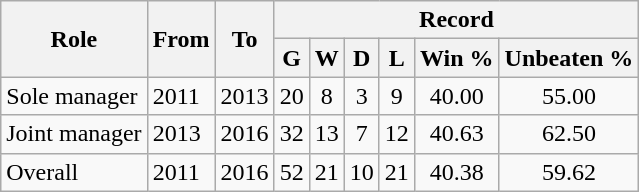<table class="wikitable" style="text-align: center">
<tr>
<th rowspan="2">Role</th>
<th rowspan="2">From</th>
<th rowspan="2">To</th>
<th colspan="6">Record</th>
</tr>
<tr>
<th>G</th>
<th>W</th>
<th>D</th>
<th>L</th>
<th>Win %</th>
<th>Unbeaten %</th>
</tr>
<tr>
<td align=left>Sole manager</td>
<td align=left>2011</td>
<td align=left>2013</td>
<td>20</td>
<td>8</td>
<td>3</td>
<td>9</td>
<td>40.00</td>
<td>55.00</td>
</tr>
<tr>
<td align=left>Joint manager</td>
<td align=left>2013</td>
<td align=left>2016</td>
<td>32</td>
<td>13</td>
<td>7</td>
<td>12</td>
<td>40.63</td>
<td>62.50</td>
</tr>
<tr>
<td align=left>Overall</td>
<td align=left>2011</td>
<td align=left>2016</td>
<td>52</td>
<td>21</td>
<td>10</td>
<td>21</td>
<td>40.38</td>
<td>59.62</td>
</tr>
</table>
